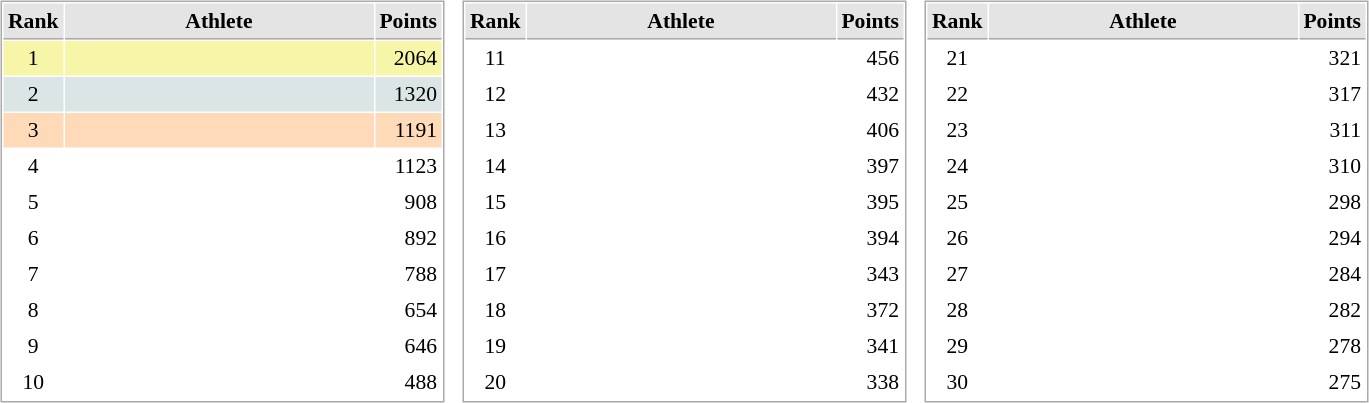<table border="0" cellspacing="10">
<tr>
<td><br><table cellspacing="1" cellpadding="3" style="border:1px solid #AAAAAA;font-size:90%">
<tr bgcolor="#E4E4E4">
<th style="border-bottom:1px solid #AAAAAA" width=10>Rank</th>
<th style="border-bottom:1px solid #AAAAAA" width=200>Athlete</th>
<th style="border-bottom:1px solid #AAAAAA" width=20 align=right>Points</th>
</tr>
<tr align="center"  bgcolor="#F7F6A8">
<td>1</td>
<td align="left"><strong></strong></td>
<td align=right>2064</td>
</tr>
<tr align="center" bgcolor="#DCE5E5">
<td>2</td>
<td align="left"></td>
<td align=right>1320</td>
</tr>
<tr align="center"    bgcolor="#FFDAB9">
<td>3</td>
<td align="left"></td>
<td align=right>1191</td>
</tr>
<tr align="center">
<td>4</td>
<td align="left"></td>
<td align=right>1123</td>
</tr>
<tr align="center">
<td>5</td>
<td align="left"></td>
<td align=right>908</td>
</tr>
<tr align="center">
<td>6</td>
<td align="left"></td>
<td align=right>892</td>
</tr>
<tr align="center">
<td>7</td>
<td align="left"></td>
<td align=right>788</td>
</tr>
<tr align="center">
<td>8</td>
<td align="left"></td>
<td align=right>654</td>
</tr>
<tr align="center">
<td>9</td>
<td align="left"></td>
<td align=right>646</td>
</tr>
<tr align="center">
<td>10</td>
<td align="left"></td>
<td align=right>488</td>
</tr>
</table>
</td>
<td><br><table cellspacing="1" cellpadding="3" style="border:1px solid #AAAAAA;font-size:90%">
<tr bgcolor="#E4E4E4">
<th style="border-bottom:1px solid #AAAAAA" width=10>Rank</th>
<th style="border-bottom:1px solid #AAAAAA" width=200>Athlete</th>
<th style="border-bottom:1px solid #AAAAAA" width=20 align=right>Points</th>
</tr>
<tr align="center">
<td>11</td>
<td align="left"></td>
<td align=right>456</td>
</tr>
<tr align="center">
<td>12</td>
<td align="left"></td>
<td align=right>432</td>
</tr>
<tr align="center">
<td>13</td>
<td align="left"></td>
<td align=right>406</td>
</tr>
<tr align="center">
<td>14</td>
<td align="left"></td>
<td align=right>397</td>
</tr>
<tr align="center">
<td>15</td>
<td align="left"></td>
<td align=right>395</td>
</tr>
<tr align="center">
<td>16</td>
<td align="left"></td>
<td align=right>394</td>
</tr>
<tr align="center">
<td>17</td>
<td align="left"></td>
<td align=right>343</td>
</tr>
<tr align="center">
<td>18</td>
<td align="left"></td>
<td align=right>372</td>
</tr>
<tr align="center">
<td>19</td>
<td align="left"></td>
<td align=right>341</td>
</tr>
<tr align="center">
<td>20</td>
<td align="left"></td>
<td align=right>338</td>
</tr>
</table>
</td>
<td><br><table cellspacing="1" cellpadding="3" style="border:1px solid #AAAAAA;font-size:90%">
<tr bgcolor="#E4E4E4">
<th style="border-bottom:1px solid #AAAAAA" width=10>Rank</th>
<th style="border-bottom:1px solid #AAAAAA" width=200>Athlete</th>
<th style="border-bottom:1px solid #AAAAAA" width=20 align=right>Points</th>
</tr>
<tr align="center">
<td>21</td>
<td align="left"></td>
<td align=right>321</td>
</tr>
<tr align="center">
<td>22</td>
<td align="left"></td>
<td align=right>317</td>
</tr>
<tr align="center">
<td>23</td>
<td align="left"></td>
<td align=right>311</td>
</tr>
<tr align="center">
<td>24</td>
<td align="left"></td>
<td align=right>310</td>
</tr>
<tr align="center">
<td>25</td>
<td align="left"></td>
<td align=right>298</td>
</tr>
<tr align="center">
<td>26</td>
<td align="left"></td>
<td align=right>294</td>
</tr>
<tr align="center">
<td>27</td>
<td align="left"></td>
<td align=right>284</td>
</tr>
<tr align="center">
<td>28</td>
<td align="left"></td>
<td align=right>282</td>
</tr>
<tr align="center">
<td>29</td>
<td align="left"></td>
<td align=right>278</td>
</tr>
<tr align="center">
<td>30</td>
<td align="left"></td>
<td align=right>275</td>
</tr>
</table>
</td>
</tr>
</table>
